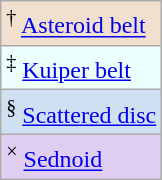<table class="wikitable" border="1">
<tr>
<td bgcolor="#F2E0CE" style="text-align: left"><sup>†</sup> <a href='#'>Asteroid belt</a></td>
</tr>
<tr>
<td bgcolor="#eeffff" style="text-align: left"><sup>‡</sup> <a href='#'>Kuiper belt</a></td>
</tr>
<tr>
<td bgcolor="#CEE0F2" style="text-align: left"><sup>§</sup> <a href='#'>Scattered disc</a></td>
</tr>
<tr>
<td bgcolor="#E0CEF2" style="text-align: left"><sup>×</sup> <a href='#'>Sednoid</a></td>
</tr>
</table>
